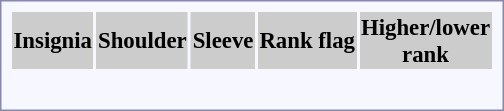<table style="border:1px solid #8888aa; background-color:#f7f8ff; padding:5px; font-size:95%; margin: 0px 12px 12px 0px;">
<tr style="background-color:#CCCCCC; text-align:center;">
<th>Insignia</th>
<th>Shoulder</th>
<th>Sleeve</th>
<th>Rank flag</th>
<th>Higher/lower<br>rank</th>
</tr>
<tr style="text-align:center;">
<th></th>
<td><span></span></td>
<td></td>
<td></td>
<td rowspan=5></td>
</tr>
<tr style="text-align:center;">
<th></th>
<td></td>
<td></td>
<td></td>
</tr>
<tr style="text-align:center;">
<th></th>
<td></td>
<td></td>
<td></td>
</tr>
<tr style="text-align:center;">
<th></th>
<td></td>
<td></td>
<td></td>
</tr>
<tr style="text-align:center;">
<th></th>
<td></td>
<td></td>
<td></td>
</tr>
</table>
